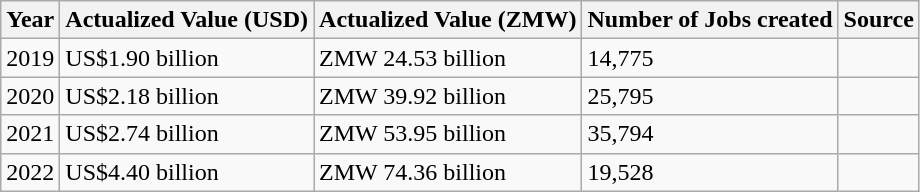<table class="wikitable">
<tr>
<th>Year</th>
<th>Actualized Value (USD)</th>
<th>Actualized Value (ZMW)</th>
<th>Number of Jobs created</th>
<th>Source</th>
</tr>
<tr>
<td>2019</td>
<td>US$1.90 billion</td>
<td>ZMW 24.53 billion</td>
<td>14,775</td>
<td></td>
</tr>
<tr>
<td>2020</td>
<td>US$2.18 billion</td>
<td>ZMW 39.92 billion</td>
<td>25,795</td>
<td></td>
</tr>
<tr>
<td>2021</td>
<td>US$2.74 billion</td>
<td>ZMW 53.95 billion</td>
<td>35,794</td>
<td></td>
</tr>
<tr>
<td>2022</td>
<td>US$4.40 billion</td>
<td>ZMW 74.36 billion</td>
<td>19,528</td>
<td></td>
</tr>
</table>
